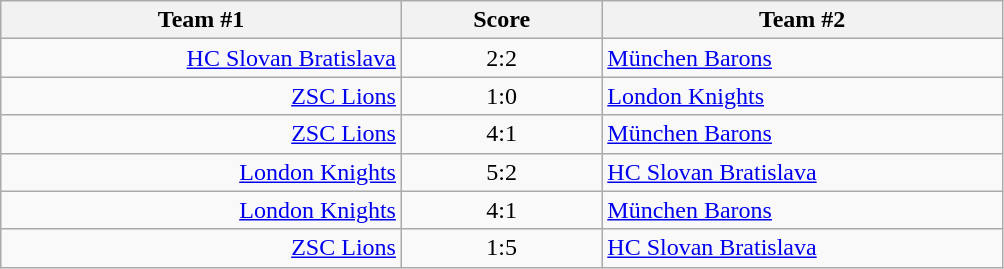<table class="wikitable" style="text-align: center;">
<tr>
<th width=22%>Team #1</th>
<th width=11%>Score</th>
<th width=22%>Team #2</th>
</tr>
<tr>
<td style="text-align: right;"><a href='#'>HC Slovan Bratislava</a> </td>
<td>2:2</td>
<td style="text-align: left;"> <a href='#'>München Barons</a></td>
</tr>
<tr>
<td style="text-align: right;"><a href='#'>ZSC Lions</a> </td>
<td>1:0</td>
<td style="text-align: left;"> <a href='#'>London Knights</a></td>
</tr>
<tr>
<td style="text-align: right;"><a href='#'>ZSC Lions</a> </td>
<td>4:1</td>
<td style="text-align: left;"> <a href='#'>München Barons</a></td>
</tr>
<tr>
<td style="text-align: right;"><a href='#'>London Knights</a> </td>
<td>5:2</td>
<td style="text-align: left;"> <a href='#'>HC Slovan Bratislava</a></td>
</tr>
<tr>
<td style="text-align: right;"><a href='#'>London Knights</a> </td>
<td>4:1</td>
<td style="text-align: left;"> <a href='#'>München Barons</a></td>
</tr>
<tr>
<td style="text-align: right;"><a href='#'>ZSC Lions</a> </td>
<td>1:5</td>
<td style="text-align: left;"> <a href='#'>HC Slovan Bratislava</a></td>
</tr>
</table>
